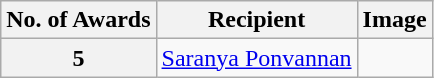<table class="wikitable">
<tr>
<th>No. of Awards</th>
<th>Recipient</th>
<th>Image</th>
</tr>
<tr>
<th>5</th>
<td><a href='#'>Saranya Ponvannan</a></td>
<td></td>
</tr>
</table>
